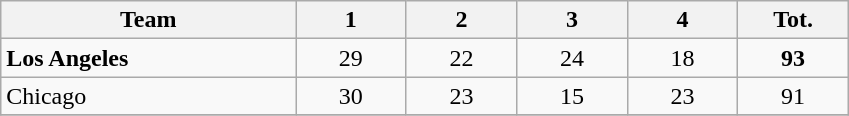<table class="wikitable">
<tr>
<th align=left width=16%>Team</th>
<th width=6%>1</th>
<th width=6%>2</th>
<th width=6%>3</th>
<th width=6%>4</th>
<th width=6%>Tot.</th>
</tr>
<tr style="text-align:center;">
<td align=left><strong>Los Angeles</strong></td>
<td>29</td>
<td>22</td>
<td>24</td>
<td>18</td>
<td><strong>93</strong></td>
</tr>
<tr style="text-align:center;">
<td align=left>Chicago</td>
<td>30</td>
<td>23</td>
<td>15</td>
<td>23</td>
<td>91</td>
</tr>
<tr style="text-align:center;">
</tr>
</table>
